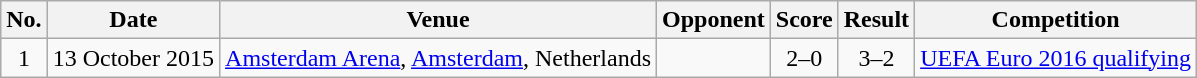<table class="wikitable sortable">
<tr>
<th scope="col">No.</th>
<th scope="col">Date</th>
<th scope="col">Venue</th>
<th scope="col">Opponent</th>
<th scope="col">Score</th>
<th scope="col">Result</th>
<th scope="col">Competition</th>
</tr>
<tr>
<td align="center">1</td>
<td>13 October 2015</td>
<td><a href='#'>Amsterdam Arena</a>, <a href='#'>Amsterdam</a>, Netherlands</td>
<td></td>
<td align="center">2–0</td>
<td align="center">3–2</td>
<td><a href='#'>UEFA Euro 2016 qualifying</a></td>
</tr>
</table>
